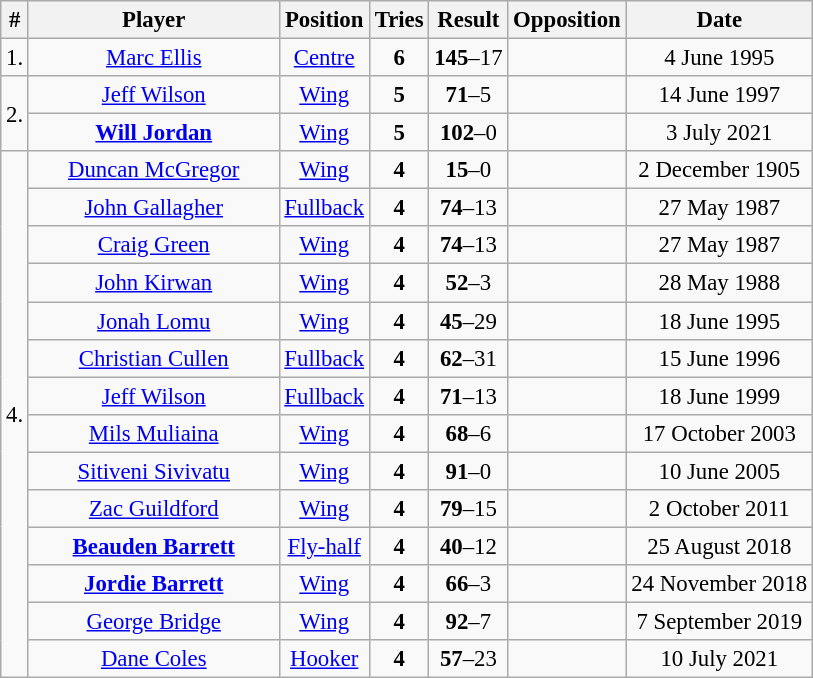<table class="wikitable sortable" style="font-size:95%; text-align:center;">
<tr>
<th>#</th>
<th style="width:160px;">Player</th>
<th>Position</th>
<th>Tries</th>
<th>Result</th>
<th>Opposition</th>
<th>Date</th>
</tr>
<tr>
<td>1.</td>
<td><a href='#'>Marc Ellis</a></td>
<td><a href='#'>Centre</a></td>
<td><strong>6</strong></td>
<td><strong>145</strong>–17</td>
<td></td>
<td>4 June 1995</td>
</tr>
<tr>
<td rowspan=2>2.</td>
<td><a href='#'>Jeff Wilson</a></td>
<td><a href='#'>Wing</a></td>
<td><strong>5</strong></td>
<td><strong>71</strong>–5</td>
<td></td>
<td>14 June 1997</td>
</tr>
<tr>
<td><strong><a href='#'>Will Jordan</a></strong></td>
<td><a href='#'>Wing</a></td>
<td><strong>5</strong></td>
<td><strong>102</strong>–0</td>
<td></td>
<td>3 July 2021</td>
</tr>
<tr>
<td rowspan=14>4.</td>
<td><a href='#'>Duncan McGregor</a></td>
<td><a href='#'>Wing</a></td>
<td><strong>4</strong></td>
<td><strong>15</strong>–0</td>
<td></td>
<td>2 December 1905</td>
</tr>
<tr>
<td><a href='#'>John Gallagher</a></td>
<td><a href='#'>Fullback</a></td>
<td><strong>4</strong></td>
<td><strong>74</strong>–13</td>
<td></td>
<td>27 May 1987</td>
</tr>
<tr>
<td><a href='#'>Craig Green</a></td>
<td><a href='#'>Wing</a></td>
<td><strong>4</strong></td>
<td><strong>74</strong>–13</td>
<td></td>
<td>27 May 1987</td>
</tr>
<tr>
<td><a href='#'>John Kirwan</a></td>
<td><a href='#'>Wing</a></td>
<td><strong>4</strong></td>
<td><strong>52</strong>–3</td>
<td></td>
<td>28 May 1988</td>
</tr>
<tr>
<td><a href='#'>Jonah Lomu</a></td>
<td><a href='#'>Wing</a></td>
<td><strong>4</strong></td>
<td><strong>45</strong>–29</td>
<td></td>
<td>18 June 1995</td>
</tr>
<tr>
<td><a href='#'>Christian Cullen</a></td>
<td><a href='#'>Fullback</a></td>
<td><strong>4</strong></td>
<td><strong>62</strong>–31</td>
<td></td>
<td>15 June 1996</td>
</tr>
<tr>
<td><a href='#'>Jeff Wilson</a></td>
<td><a href='#'>Fullback</a></td>
<td><strong>4</strong></td>
<td><strong>71</strong>–13</td>
<td></td>
<td>18 June 1999</td>
</tr>
<tr>
<td><a href='#'>Mils Muliaina</a></td>
<td><a href='#'>Wing</a></td>
<td><strong>4</strong></td>
<td><strong>68</strong>–6</td>
<td></td>
<td>17 October 2003</td>
</tr>
<tr>
<td><a href='#'>Sitiveni Sivivatu</a></td>
<td><a href='#'>Wing</a></td>
<td><strong>4</strong></td>
<td><strong>91</strong>–0</td>
<td></td>
<td>10 June 2005</td>
</tr>
<tr>
<td><a href='#'>Zac Guildford</a></td>
<td><a href='#'>Wing</a></td>
<td><strong>4</strong></td>
<td><strong>79</strong>–15</td>
<td></td>
<td>2 October 2011</td>
</tr>
<tr>
<td><strong><a href='#'>Beauden Barrett</a></strong></td>
<td><a href='#'>Fly-half</a></td>
<td><strong>4</strong></td>
<td><strong>40</strong>–12</td>
<td></td>
<td>25 August 2018</td>
</tr>
<tr>
<td><strong><a href='#'>Jordie Barrett</a></strong></td>
<td><a href='#'>Wing</a></td>
<td><strong>4</strong></td>
<td><strong>66</strong>–3</td>
<td></td>
<td>24 November 2018</td>
</tr>
<tr>
<td><a href='#'>George Bridge</a></td>
<td><a href='#'>Wing</a></td>
<td><strong>4</strong></td>
<td><strong>92</strong>–7</td>
<td></td>
<td>7 September 2019</td>
</tr>
<tr>
<td><a href='#'>Dane Coles</a></td>
<td><a href='#'>Hooker</a></td>
<td><strong>4</strong></td>
<td><strong>57</strong>–23</td>
<td></td>
<td>10 July 2021</td>
</tr>
</table>
